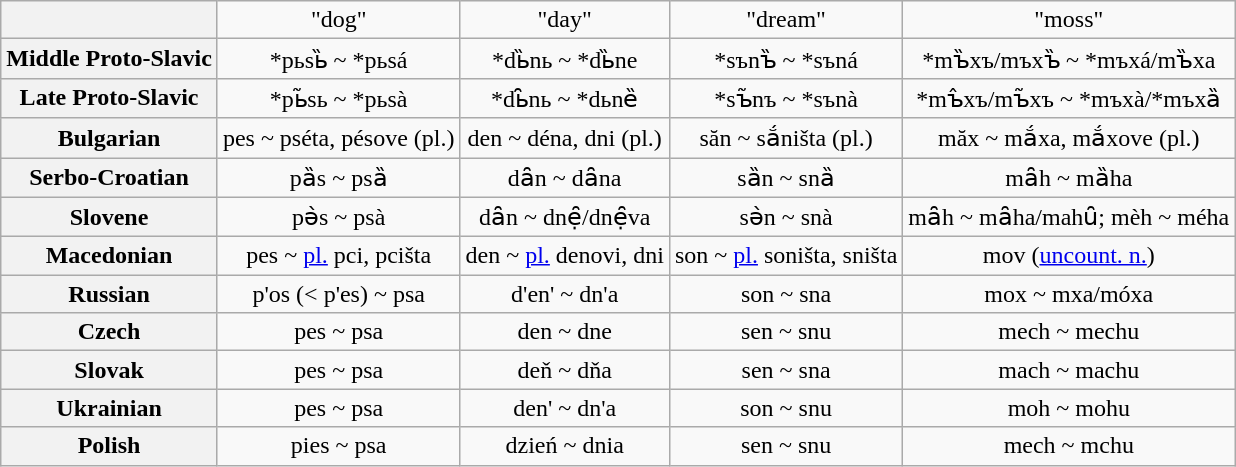<table class="wikitable" style="text-align: center;">
<tr>
<th></th>
<td>"dog"</td>
<td>"day"</td>
<td>"dream"</td>
<td>"moss"</td>
</tr>
<tr>
<th>Middle Proto-Slavic</th>
<td>*pьsь̏ ~ *pьsá</td>
<td>*dь̏nь ~ *dь̏ne</td>
<td>*sъnъ̏ ~ *sъná</td>
<td>*mъ̏xъ/mъxъ̏ ~ *mъxá/mъ̏xa</td>
</tr>
<tr>
<th>Late Proto-Slavic</th>
<td>*pь̃sь ~ *pьsà</td>
<td>*dь̑nь ~ *dьnȅ</td>
<td>*sъ̃nъ ~ *sъnà</td>
<td>*mъ̂xъ/mъ̃xъ ~ *mъxà/*mъxȁ</td>
</tr>
<tr>
<th>Bulgarian</th>
<td>pes ~ pséta, pésove (pl.)</td>
<td>den ~ déna, dni (pl.)</td>
<td>săn ~ sắništa (pl.)</td>
<td>măx ~ mắxa, mắxove (pl.)</td>
</tr>
<tr>
<th>Serbo-Croatian</th>
<td>pȁs ~ psȁ</td>
<td>dȃn ~ dȃna</td>
<td>sȁn ~ snȁ</td>
<td>mȃh ~ mȁha</td>
</tr>
<tr>
<th>Slovene</th>
<td>pǝ̀s ~ psà</td>
<td>dȃn ~ dnẹ̑/dnẹ̑va</td>
<td>sǝ̀n ~ snà</td>
<td>mȃh ~ mȃha/mahȗ; mèh ~ méha</td>
</tr>
<tr>
<th>Macedonian</th>
<td>pes ~ <a href='#'>pl.</a> pci, pcišta</td>
<td>den ~ <a href='#'>pl.</a> denovi, dni</td>
<td>son ~ <a href='#'>pl.</a> soništa, sništa</td>
<td>mov (<a href='#'>uncount. n.</a>)</td>
</tr>
<tr>
<th>Russian</th>
<td>p'os (< p'es) ~ psa</td>
<td>d'en' ~ dn'a</td>
<td>son ~ sna</td>
<td>mox ~ mxa/móxa</td>
</tr>
<tr>
<th>Czech</th>
<td>pes ~ psa</td>
<td>den ~ dne</td>
<td>sen ~ snu</td>
<td>mech ~ mechu</td>
</tr>
<tr>
<th>Slovak</th>
<td>pes ~ psa</td>
<td>deň ~ dňa</td>
<td>sen ~ sna</td>
<td>mach ~ machu</td>
</tr>
<tr>
<th>Ukrainian</th>
<td>pes ~ psa</td>
<td>den' ~ dn'a</td>
<td>son ~ snu</td>
<td>moh ~ mohu</td>
</tr>
<tr>
<th>Polish</th>
<td>pies ~ psa</td>
<td>dzień ~ dnia</td>
<td>sen ~ snu</td>
<td>mech ~ mchu</td>
</tr>
</table>
